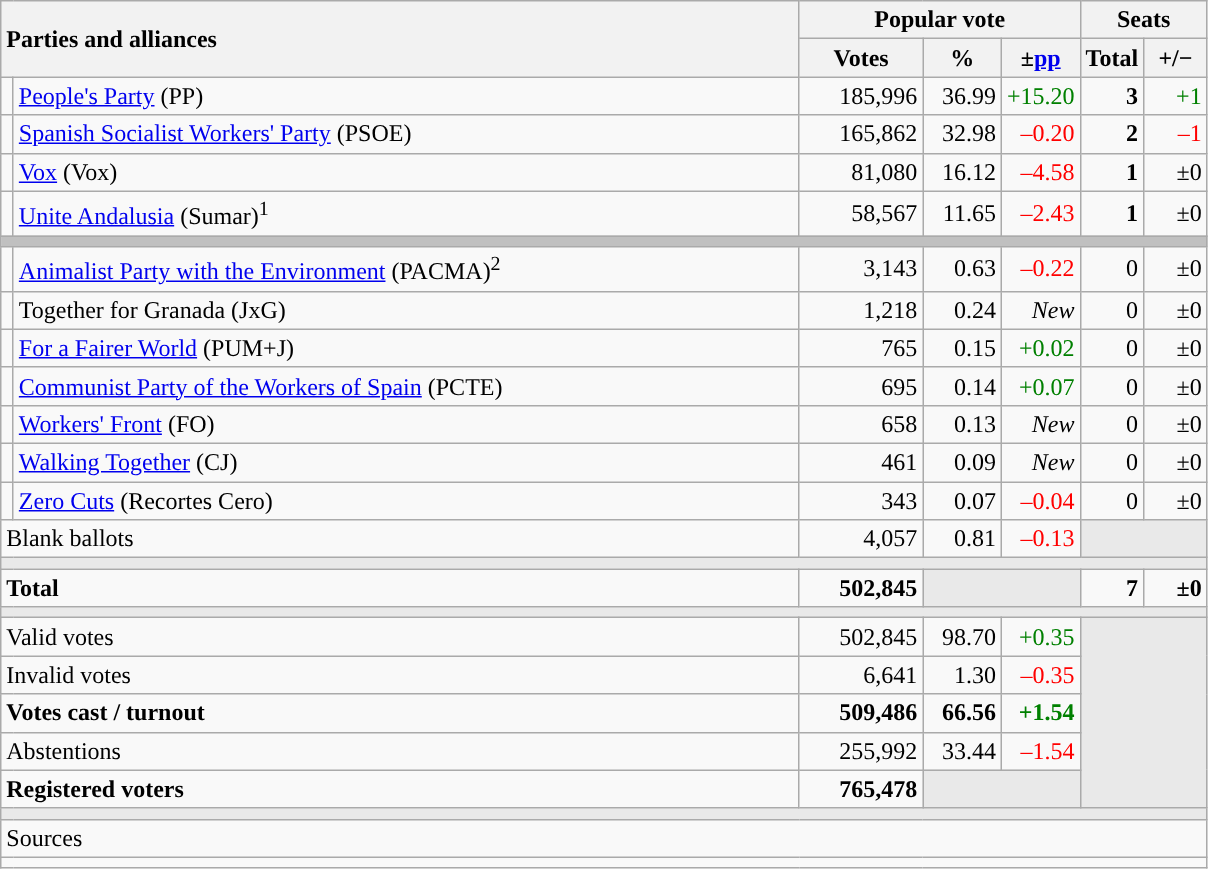<table class="wikitable" style="text-align:right;">
<tr>
<th style="text-align:left;" rowspan="2" colspan="2" width="525">Parties and alliances</th>
<th colspan="3">Popular vote</th>
<th colspan="2">Seats</th>
</tr>
<tr>
<th width="75">Votes</th>
<th width="45">%</th>
<th width="45">±<a href='#'>pp</a></th>
<th width="35">Total</th>
<th width="35">+/−</th>
</tr>
<tr>
<td width="1" style="color:inherit;background:"></td>
<td align="left"><a href='#'>People's Party</a> (PP)</td>
<td>185,996</td>
<td>36.99</td>
<td style="color:green;">+15.20</td>
<td><strong>3</strong></td>
<td style="color:green;">+1</td>
</tr>
<tr>
<td style="color:inherit;background:"></td>
<td align="left"><a href='#'>Spanish Socialist Workers' Party</a> (PSOE)</td>
<td>165,862</td>
<td>32.98</td>
<td style="color:red;">–0.20</td>
<td><strong>2</strong></td>
<td style="color:red;">–1</td>
</tr>
<tr>
<td style="color:inherit;background:"></td>
<td align="left"><a href='#'>Vox</a> (Vox)</td>
<td>81,080</td>
<td>16.12</td>
<td style="color:red;">–4.58</td>
<td><strong>1</strong></td>
<td>±0</td>
</tr>
<tr>
<td style="color:inherit;background:"></td>
<td align="left"><a href='#'>Unite Andalusia</a> (Sumar)<sup>1</sup></td>
<td>58,567</td>
<td>11.65</td>
<td style="color:red;">–2.43</td>
<td><strong>1</strong></td>
<td>±0</td>
</tr>
<tr>
<td colspan="7" bgcolor="#C0C0C0"></td>
</tr>
<tr>
<td style="color:inherit;background:"></td>
<td align="left"><a href='#'>Animalist Party with the Environment</a> (PACMA)<sup>2</sup></td>
<td>3,143</td>
<td>0.63</td>
<td style="color:red;">–0.22</td>
<td>0</td>
<td>±0</td>
</tr>
<tr>
<td style="color:inherit;background:"></td>
<td align="left">Together for Granada (JxG)</td>
<td>1,218</td>
<td>0.24</td>
<td><em>New</em></td>
<td>0</td>
<td>±0</td>
</tr>
<tr>
<td style="color:inherit;background:"></td>
<td align="left"><a href='#'>For a Fairer World</a> (PUM+J)</td>
<td>765</td>
<td>0.15</td>
<td style="color:green;">+0.02</td>
<td>0</td>
<td>±0</td>
</tr>
<tr>
<td style="color:inherit;background:"></td>
<td align="left"><a href='#'>Communist Party of the Workers of Spain</a> (PCTE)</td>
<td>695</td>
<td>0.14</td>
<td style="color:green;">+0.07</td>
<td>0</td>
<td>±0</td>
</tr>
<tr>
<td style="color:inherit;background:"></td>
<td align="left"><a href='#'>Workers' Front</a> (FO)</td>
<td>658</td>
<td>0.13</td>
<td><em>New</em></td>
<td>0</td>
<td>±0</td>
</tr>
<tr>
<td style="color:inherit;background:"></td>
<td align="left"><a href='#'>Walking Together</a> (CJ)</td>
<td>461</td>
<td>0.09</td>
<td><em>New</em></td>
<td>0</td>
<td>±0</td>
</tr>
<tr>
<td style="color:inherit;background:"></td>
<td align="left"><a href='#'>Zero Cuts</a> (Recortes Cero)</td>
<td>343</td>
<td>0.07</td>
<td style="color:red;">–0.04</td>
<td>0</td>
<td>±0</td>
</tr>
<tr>
<td align="left" colspan="2">Blank ballots</td>
<td>4,057</td>
<td>0.81</td>
<td style="color:red;">–0.13</td>
<td bgcolor="#E9E9E9" colspan="2"></td>
</tr>
<tr>
<td colspan="7" bgcolor="#E9E9E9"></td>
</tr>
<tr style="font-weight:bold;">
<td align="left" colspan="2">Total</td>
<td>502,845</td>
<td bgcolor="#E9E9E9" colspan="2"></td>
<td>7</td>
<td>±0</td>
</tr>
<tr>
<td colspan="7" bgcolor="#E9E9E9"></td>
</tr>
<tr>
<td align="left" colspan="2">Valid votes</td>
<td>502,845</td>
<td>98.70</td>
<td style="color:green;">+0.35</td>
<td bgcolor="#E9E9E9" colspan="2" rowspan="5"></td>
</tr>
<tr>
<td align="left" colspan="2">Invalid votes</td>
<td>6,641</td>
<td>1.30</td>
<td style="color:red;">–0.35</td>
</tr>
<tr style="font-weight:bold;">
<td align="left" colspan="2">Votes cast / turnout</td>
<td>509,486</td>
<td>66.56</td>
<td style="color:green;">+1.54</td>
</tr>
<tr>
<td align="left" colspan="2">Abstentions</td>
<td>255,992</td>
<td>33.44</td>
<td style="color:red;">–1.54</td>
</tr>
<tr style="font-weight:bold;">
<td align="left" colspan="2">Registered voters</td>
<td>765,478</td>
<td bgcolor="#E9E9E9" colspan="2"></td>
</tr>
<tr>
<td colspan="7" bgcolor="#E9E9E9"></td>
</tr>
<tr>
<td align="left" colspan="7">Sources</td>
</tr>
<tr>
<td colspan="7" style="text-align:left; max-width:790px;"></td>
</tr>
</table>
